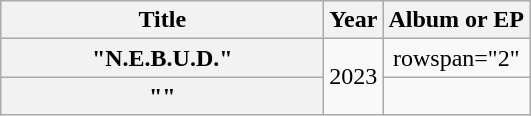<table class="wikitable plainrowheaders" style="text-align:center;">
<tr>
<th scope="col" style="width:13em;">Title</th>
<th scope="col">Year</th>
<th scope="col">Album or EP</th>
</tr>
<tr>
<th scope="row">"N.E.B.U.D."<br></th>
<td rowspan="2">2023</td>
<td>rowspan="2" </td>
</tr>
<tr>
<th scope="row">""<br></th>
</tr>
</table>
